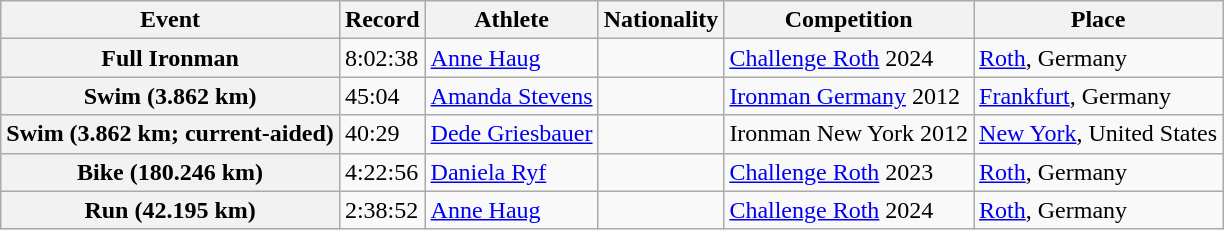<table class="wikitable plainrowheaders">
<tr>
<th scope="col">Event</th>
<th scope="col">Record</th>
<th scope="col">Athlete</th>
<th scope="col">Nationality</th>
<th scope="col">Competition</th>
<th scope="col">Place</th>
</tr>
<tr>
<th scope="row">Full Ironman</th>
<td>8:02:38</td>
<td><a href='#'>Anne Haug</a></td>
<td></td>
<td><a href='#'>Challenge Roth</a> 2024</td>
<td><a href='#'>Roth</a>, Germany</td>
</tr>
<tr>
<th scope="row">Swim (3.862 km)</th>
<td>45:04</td>
<td><a href='#'>Amanda Stevens</a></td>
<td></td>
<td><a href='#'>Ironman Germany</a> 2012</td>
<td><a href='#'>Frankfurt</a>, Germany</td>
</tr>
<tr>
<th scope="row">Swim (3.862 km; current-aided)</th>
<td>40:29</td>
<td><a href='#'>Dede Griesbauer</a></td>
<td></td>
<td>Ironman New York 2012</td>
<td><a href='#'>New York</a>, United States</td>
</tr>
<tr>
<th scope="row">Bike (180.246 km)</th>
<td>4:22:56</td>
<td><a href='#'>Daniela Ryf</a></td>
<td></td>
<td><a href='#'>Challenge Roth</a> 2023</td>
<td><a href='#'>Roth</a>, Germany</td>
</tr>
<tr>
<th scope="row">Run (42.195 km)</th>
<td>2:38:52</td>
<td><a href='#'>Anne Haug</a></td>
<td></td>
<td><a href='#'>Challenge Roth</a> 2024</td>
<td><a href='#'>Roth</a>, Germany</td>
</tr>
</table>
